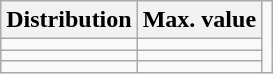<table class="wikitable">
<tr>
<th>Distribution</th>
<th>Max. value</th>
<td rowspan="4"></td>
</tr>
<tr>
<td></td>
<td></td>
</tr>
<tr>
<td></td>
<td></td>
</tr>
<tr>
<td></td>
<td></td>
</tr>
</table>
